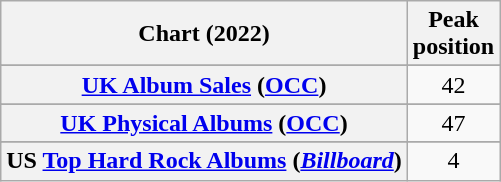<table class="wikitable sortable plainrowheaders" style="text-align:center">
<tr>
<th scope="col">Chart (2022)</th>
<th scope="col">Peak<br>position</th>
</tr>
<tr>
</tr>
<tr>
</tr>
<tr>
</tr>
<tr>
</tr>
<tr>
</tr>
<tr>
<th scope="row"><a href='#'>UK Album Sales</a> (<a href='#'>OCC</a>)</th>
<td>42</td>
</tr>
<tr>
</tr>
<tr>
<th scope="row"><a href='#'>UK Physical Albums</a> (<a href='#'>OCC</a>)</th>
<td>47</td>
</tr>
<tr>
</tr>
<tr>
</tr>
<tr>
</tr>
<tr>
</tr>
<tr>
<th scope="row">US <a href='#'>Top Hard Rock Albums</a> (<a href='#'><em>Billboard</em></a>)</th>
<td>4</td>
</tr>
</table>
